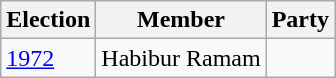<table class="wikitable sortable">
<tr>
<th>Election</th>
<th>Member</th>
<th colspan=2>Party</th>
</tr>
<tr>
<td><a href='#'>1972</a></td>
<td>Habibur Ramam</td>
<td></td>
</tr>
</table>
